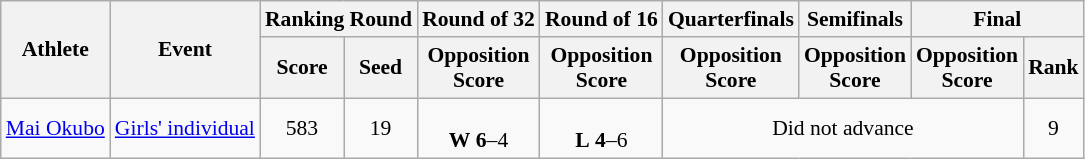<table class="wikitable" border="1" style="font-size:90%">
<tr>
<th rowspan=2>Athlete</th>
<th rowspan=2>Event</th>
<th colspan=2>Ranking Round</th>
<th>Round of 32</th>
<th>Round of 16</th>
<th>Quarterfinals</th>
<th>Semifinals</th>
<th colspan=2>Final</th>
</tr>
<tr>
<th>Score</th>
<th>Seed</th>
<th>Opposition<br>Score</th>
<th>Opposition<br>Score</th>
<th>Opposition<br>Score</th>
<th>Opposition<br>Score</th>
<th>Opposition<br>Score</th>
<th>Rank</th>
</tr>
<tr>
<td><a href='#'>Mai Okubo</a></td>
<td><a href='#'>Girls' individual</a></td>
<td align=center>583</td>
<td align=center>19</td>
<td align=center> <br> <strong>W</strong> <strong>6</strong>–4</td>
<td align=center> <br> <strong>L</strong> <strong>4</strong>–6</td>
<td colspan=3 align=center>Did not advance</td>
<td align=center>9</td>
</tr>
</table>
